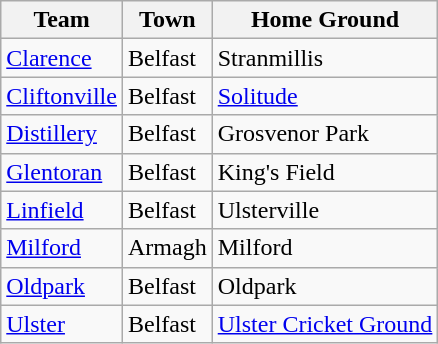<table class="wikitable sortable">
<tr>
<th>Team</th>
<th>Town</th>
<th>Home Ground</th>
</tr>
<tr>
<td><a href='#'>Clarence</a></td>
<td>Belfast</td>
<td>Stranmillis</td>
</tr>
<tr>
<td><a href='#'>Cliftonville</a></td>
<td>Belfast</td>
<td><a href='#'>Solitude</a></td>
</tr>
<tr>
<td><a href='#'>Distillery</a></td>
<td>Belfast</td>
<td>Grosvenor Park</td>
</tr>
<tr>
<td><a href='#'>Glentoran</a></td>
<td>Belfast</td>
<td>King's Field</td>
</tr>
<tr>
<td><a href='#'>Linfield</a></td>
<td>Belfast</td>
<td>Ulsterville</td>
</tr>
<tr>
<td><a href='#'>Milford</a></td>
<td>Armagh</td>
<td>Milford</td>
</tr>
<tr>
<td><a href='#'>Oldpark</a></td>
<td>Belfast</td>
<td>Oldpark</td>
</tr>
<tr>
<td><a href='#'>Ulster</a></td>
<td>Belfast</td>
<td><a href='#'>Ulster Cricket Ground</a></td>
</tr>
</table>
